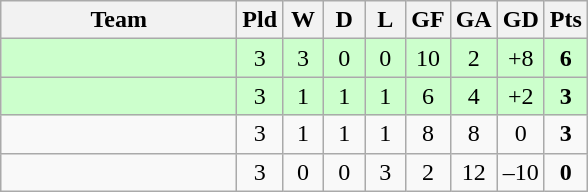<table class="wikitable" style="text-align:center;">
<tr>
<th width=150>Team</th>
<th width=20>Pld</th>
<th width=20>W</th>
<th width=20>D</th>
<th width=20>L</th>
<th width=20>GF</th>
<th width=20>GA</th>
<th width=23>GD</th>
<th width=20>Pts</th>
</tr>
<tr bgcolor="#ccffcc">
<td align="left"></td>
<td>3</td>
<td>3</td>
<td>0</td>
<td>0</td>
<td>10</td>
<td>2</td>
<td>+8</td>
<td><strong>6</strong></td>
</tr>
<tr bgcolor="#ccffcc">
<td align="left"></td>
<td>3</td>
<td>1</td>
<td>1</td>
<td>1</td>
<td>6</td>
<td>4</td>
<td>+2</td>
<td><strong>3</strong></td>
</tr>
<tr>
<td align="left"></td>
<td>3</td>
<td>1</td>
<td>1</td>
<td>1</td>
<td>8</td>
<td>8</td>
<td>0</td>
<td><strong>3</strong></td>
</tr>
<tr>
<td align="left"></td>
<td>3</td>
<td>0</td>
<td>0</td>
<td>3</td>
<td>2</td>
<td>12</td>
<td>–10</td>
<td><strong>0</strong></td>
</tr>
</table>
